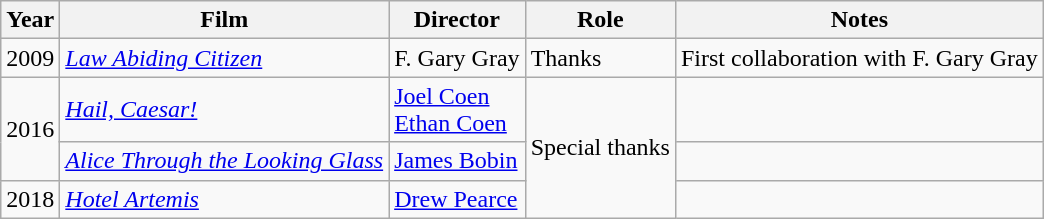<table class="wikitable">
<tr>
<th>Year</th>
<th>Film</th>
<th>Director</th>
<th>Role</th>
<th>Notes</th>
</tr>
<tr>
<td>2009</td>
<td><em><a href='#'>Law Abiding Citizen</a></em></td>
<td>F. Gary Gray</td>
<td>Thanks</td>
<td>First collaboration with F. Gary Gray</td>
</tr>
<tr>
<td rowspan=2>2016</td>
<td><em><a href='#'>Hail, Caesar!</a></em></td>
<td><a href='#'>Joel Coen<br>Ethan Coen</a></td>
<td rowspan=3>Special thanks</td>
<td></td>
</tr>
<tr>
<td><em><a href='#'>Alice Through the Looking Glass</a></em></td>
<td><a href='#'>James Bobin</a></td>
<td></td>
</tr>
<tr>
<td>2018</td>
<td><em><a href='#'>Hotel Artemis</a></em></td>
<td><a href='#'>Drew Pearce</a></td>
<td></td>
</tr>
</table>
